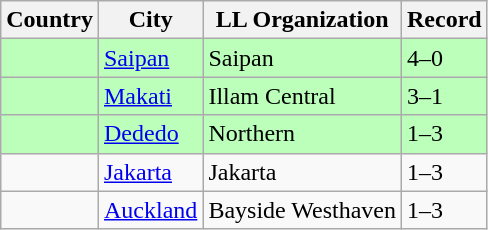<table class="wikitable">
<tr>
<th>Country</th>
<th>City</th>
<th>LL Organization</th>
<th>Record</th>
</tr>
<tr bgcolor=#bbffbb>
<td><strong></strong></td>
<td><a href='#'>Saipan</a></td>
<td>Saipan</td>
<td>4–0</td>
</tr>
<tr bgcolor=#bbffbb>
<td><strong></strong></td>
<td><a href='#'>Makati</a></td>
<td>Illam Central</td>
<td>3–1</td>
</tr>
<tr bgcolor=#bbffbb>
<td><strong></strong></td>
<td><a href='#'>Dededo</a></td>
<td>Northern</td>
<td>1–3</td>
</tr>
<tr>
<td><strong></strong></td>
<td><a href='#'>Jakarta</a></td>
<td>Jakarta</td>
<td>1–3</td>
</tr>
<tr>
<td><strong></strong></td>
<td><a href='#'>Auckland</a></td>
<td>Bayside Westhaven</td>
<td>1–3</td>
</tr>
</table>
